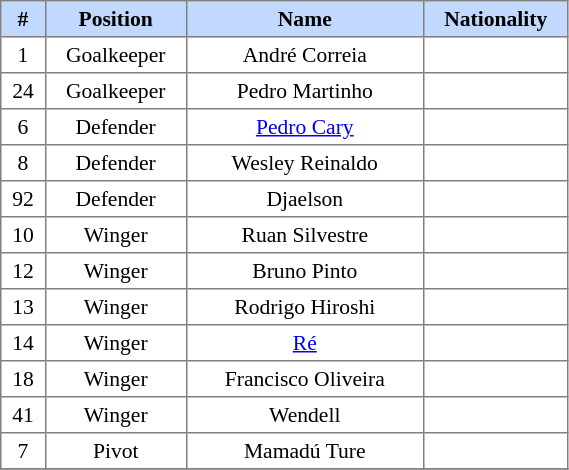<table border=1 style="border-collapse:collapse; font-size:90%;" cellpadding=3 cellspacing=0 width=30%>
<tr bgcolor=#C1D8FF>
<th width=2%>#</th>
<th width=5%>Position</th>
<th width=20%>Name</th>
<th width=5%>Nationality</th>
</tr>
<tr align=center>
<td>1</td>
<td>Goalkeeper</td>
<td>André Correia</td>
<td></td>
</tr>
<tr align=center>
<td>24</td>
<td>Goalkeeper</td>
<td>Pedro Martinho</td>
<td></td>
</tr>
<tr align=center>
<td>6</td>
<td>Defender</td>
<td><a href='#'>Pedro Cary</a></td>
<td></td>
</tr>
<tr align=center>
<td>8</td>
<td>Defender</td>
<td>Wesley Reinaldo</td>
<td></td>
</tr>
<tr align=center>
<td>92</td>
<td>Defender</td>
<td>Djaelson</td>
<td></td>
</tr>
<tr align=center>
<td>10</td>
<td>Winger</td>
<td>Ruan Silvestre</td>
<td></td>
</tr>
<tr align=center>
<td>12</td>
<td>Winger</td>
<td>Bruno Pinto</td>
<td></td>
</tr>
<tr align=center>
<td>13</td>
<td>Winger</td>
<td>Rodrigo Hiroshi</td>
<td></td>
</tr>
<tr align=center>
<td>14</td>
<td>Winger</td>
<td><a href='#'>Ré</a></td>
<td></td>
</tr>
<tr align=center>
<td>18</td>
<td>Winger</td>
<td>Francisco Oliveira</td>
<td></td>
</tr>
<tr align=center>
<td>41</td>
<td>Winger</td>
<td>Wendell</td>
<td></td>
</tr>
<tr align=center>
<td>7</td>
<td>Pivot</td>
<td>Mamadú Ture</td>
<td></td>
</tr>
<tr align=center>
</tr>
</table>
